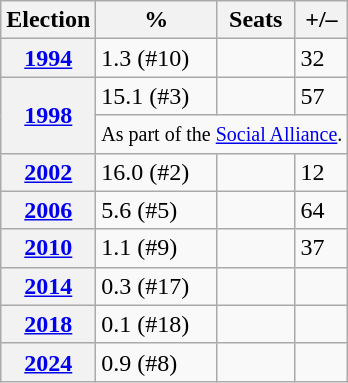<table class=wikitable>
<tr>
<th>Election</th>
<th>%</th>
<th>Seats</th>
<th>+/–</th>
</tr>
<tr>
<th><a href='#'>1994</a></th>
<td>1.3 (#10)</td>
<td></td>
<td>32</td>
</tr>
<tr>
<th rowspan="2"><a href='#'>1998</a></th>
<td>15.1 (#3)</td>
<td></td>
<td>57</td>
</tr>
<tr>
<td colspan=7><small>As part of the <a href='#'>Social Alliance</a>.</small></td>
</tr>
<tr>
<th><a href='#'>2002</a></th>
<td>16.0 (#2)</td>
<td></td>
<td>12</td>
</tr>
<tr>
<th><a href='#'>2006</a></th>
<td>5.6 (#5)</td>
<td></td>
<td>64</td>
</tr>
<tr>
<th><a href='#'>2010</a></th>
<td>1.1 (#9)</td>
<td></td>
<td>37</td>
</tr>
<tr>
<th><a href='#'>2014</a></th>
<td>0.3 (#17)</td>
<td></td>
<td></td>
</tr>
<tr>
<th><a href='#'>2018</a></th>
<td>0.1 (#18)</td>
<td></td>
<td></td>
</tr>
<tr>
<th><a href='#'>2024</a></th>
<td>0.9 (#8)</td>
<td></td>
<td></td>
</tr>
</table>
